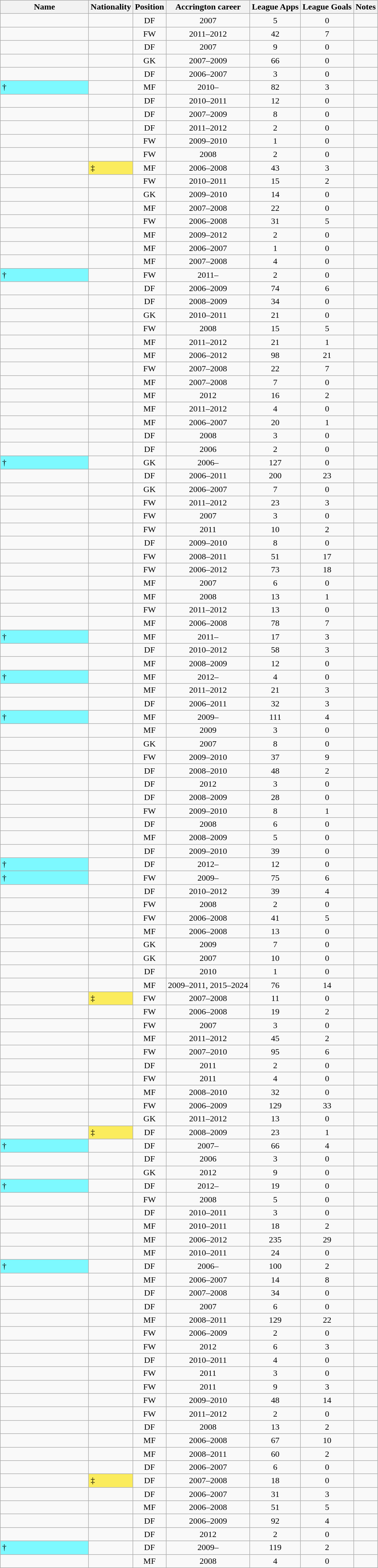<table class="wikitable sortable" style="text-align: center;">
<tr>
<th style="width:10em">Name</th>
<th>Nationality</th>
<th>Position</th>
<th>Accrington career</th>
<th>League Apps</th>
<th>League Goals</th>
<th class="unsortable">Notes</th>
</tr>
<tr>
<td align=left></td>
<td align=left></td>
<td>DF</td>
<td>2007</td>
<td>5</td>
<td>0</td>
<td></td>
</tr>
<tr>
<td align=left></td>
<td align=left></td>
<td>FW</td>
<td>2011–2012</td>
<td>42</td>
<td>7</td>
<td></td>
</tr>
<tr>
<td align=left></td>
<td align=left></td>
<td>DF</td>
<td>2007</td>
<td>9</td>
<td>0</td>
<td></td>
</tr>
<tr>
<td align=left></td>
<td align=left></td>
<td>GK</td>
<td>2007–2009</td>
<td>66</td>
<td>0</td>
<td></td>
</tr>
<tr>
<td align=left></td>
<td align=left></td>
<td>DF</td>
<td>2006–2007</td>
<td>3</td>
<td>0</td>
<td></td>
</tr>
<tr>
<td style="background:#7df9ff; text-align:left;"> †</td>
<td align=left></td>
<td>MF</td>
<td>2010–</td>
<td>82</td>
<td>3</td>
<td></td>
</tr>
<tr>
<td align=left></td>
<td align=left></td>
<td>DF</td>
<td>2010–2011</td>
<td>12</td>
<td>0</td>
<td></td>
</tr>
<tr>
<td align=left></td>
<td align=left></td>
<td>DF</td>
<td>2007–2009</td>
<td>8</td>
<td>0</td>
<td></td>
</tr>
<tr>
<td align=left></td>
<td align=left></td>
<td>DF</td>
<td>2011–2012</td>
<td>2</td>
<td>0</td>
<td></td>
</tr>
<tr>
<td align=left></td>
<td align=left></td>
<td>FW</td>
<td>2009–2010</td>
<td>1</td>
<td>0</td>
<td></td>
</tr>
<tr>
<td align=left></td>
<td align=left></td>
<td>FW</td>
<td>2008</td>
<td>2</td>
<td>0</td>
<td></td>
</tr>
<tr>
<td align=left></td>
<td style="background:#fbec5d; text-align:left;"> ‡</td>
<td>MF</td>
<td>2006–2008</td>
<td>43</td>
<td>3</td>
<td></td>
</tr>
<tr>
<td align=left></td>
<td align=left></td>
<td>FW</td>
<td>2010–2011</td>
<td>15</td>
<td>2</td>
<td></td>
</tr>
<tr>
<td align=left></td>
<td align=left></td>
<td>GK</td>
<td>2009–2010</td>
<td>14</td>
<td>0</td>
<td></td>
</tr>
<tr>
<td align=left></td>
<td align=left></td>
<td>MF</td>
<td>2007–2008</td>
<td>22</td>
<td>0</td>
<td></td>
</tr>
<tr>
<td align=left></td>
<td align=left></td>
<td>FW</td>
<td>2006–2008</td>
<td>31</td>
<td>5</td>
<td></td>
</tr>
<tr>
<td align=left></td>
<td align=left></td>
<td>MF</td>
<td>2009–2012</td>
<td>2</td>
<td>0</td>
<td></td>
</tr>
<tr>
<td align=left></td>
<td align=left></td>
<td>MF</td>
<td>2006–2007</td>
<td>1</td>
<td>0</td>
<td></td>
</tr>
<tr>
<td align=left></td>
<td align=left></td>
<td>MF</td>
<td>2007–2008</td>
<td>4</td>
<td>0</td>
<td></td>
</tr>
<tr>
<td style="background:#7df9ff; text-align:left;"> †</td>
<td align=left></td>
<td>FW</td>
<td>2011–</td>
<td>2</td>
<td>0</td>
<td></td>
</tr>
<tr>
<td align=left></td>
<td align=left></td>
<td>DF</td>
<td>2006–2009</td>
<td>74</td>
<td>6</td>
<td></td>
</tr>
<tr>
<td align=left></td>
<td align=left></td>
<td>DF</td>
<td>2008–2009</td>
<td>34</td>
<td>0</td>
<td></td>
</tr>
<tr>
<td align=left></td>
<td align=left></td>
<td>GK</td>
<td>2010–2011</td>
<td>21</td>
<td>0</td>
<td></td>
</tr>
<tr>
<td align=left></td>
<td align=left></td>
<td>FW</td>
<td>2008</td>
<td>15</td>
<td>5</td>
<td></td>
</tr>
<tr>
<td align=left></td>
<td align=left></td>
<td>MF</td>
<td>2011–2012</td>
<td>21</td>
<td>1</td>
<td></td>
</tr>
<tr>
<td align=left></td>
<td align=left></td>
<td>MF</td>
<td>2006–2012</td>
<td>98</td>
<td>21</td>
<td></td>
</tr>
<tr>
<td align=left></td>
<td align=left></td>
<td>FW</td>
<td>2007–2008</td>
<td>22</td>
<td>7</td>
<td></td>
</tr>
<tr>
<td align=left></td>
<td align=left></td>
<td>MF</td>
<td>2007–2008</td>
<td>7</td>
<td>0</td>
<td></td>
</tr>
<tr>
<td align=left></td>
<td align=left></td>
<td>MF</td>
<td>2012</td>
<td>16</td>
<td>2</td>
<td></td>
</tr>
<tr>
<td align=left></td>
<td align=left></td>
<td>MF</td>
<td>2011–2012</td>
<td>4</td>
<td>0</td>
<td></td>
</tr>
<tr>
<td align=left></td>
<td align=left></td>
<td>MF</td>
<td>2006–2007</td>
<td>20</td>
<td>1</td>
<td></td>
</tr>
<tr>
<td align=left></td>
<td align=left></td>
<td>DF</td>
<td>2008</td>
<td>3</td>
<td>0</td>
<td></td>
</tr>
<tr>
<td align=left></td>
<td align=left></td>
<td>DF</td>
<td>2006</td>
<td>2</td>
<td>0</td>
<td></td>
</tr>
<tr>
<td style="background:#7df9ff; text-align:left;"> †</td>
<td align=left></td>
<td>GK</td>
<td>2006–</td>
<td>127</td>
<td>0</td>
<td></td>
</tr>
<tr>
<td align=left></td>
<td align=left></td>
<td>DF</td>
<td>2006–2011</td>
<td>200</td>
<td>23</td>
<td></td>
</tr>
<tr>
<td align=left></td>
<td align=left></td>
<td>GK</td>
<td>2006–2007</td>
<td>7</td>
<td>0</td>
<td></td>
</tr>
<tr>
<td align=left></td>
<td align=left></td>
<td>FW</td>
<td>2011–2012</td>
<td>23</td>
<td>3</td>
<td></td>
</tr>
<tr>
<td align=left></td>
<td align=left></td>
<td>FW</td>
<td>2007</td>
<td>3</td>
<td>0</td>
<td></td>
</tr>
<tr>
<td align=left></td>
<td align=left></td>
<td>FW</td>
<td>2011</td>
<td>10</td>
<td>2</td>
<td></td>
</tr>
<tr>
<td align=left></td>
<td align=left></td>
<td>DF</td>
<td>2009–2010</td>
<td>8</td>
<td>0</td>
<td></td>
</tr>
<tr>
<td align=left></td>
<td align=left></td>
<td>FW</td>
<td>2008–2011</td>
<td>51</td>
<td>17</td>
<td></td>
</tr>
<tr>
<td align=left></td>
<td align=left></td>
<td>FW</td>
<td>2006–2012</td>
<td>73</td>
<td>18</td>
<td></td>
</tr>
<tr>
<td align=left></td>
<td align=left></td>
<td>MF</td>
<td>2007</td>
<td>6</td>
<td>0</td>
<td></td>
</tr>
<tr>
<td align=left></td>
<td align=left></td>
<td>MF</td>
<td>2008</td>
<td>13</td>
<td>1</td>
<td></td>
</tr>
<tr>
<td align=left></td>
<td align=left></td>
<td>FW</td>
<td>2011–2012</td>
<td>13</td>
<td>0</td>
<td></td>
</tr>
<tr>
<td align=left></td>
<td align=left></td>
<td>MF</td>
<td>2006–2008</td>
<td>78</td>
<td>7</td>
<td></td>
</tr>
<tr>
<td style="background:#7df9ff; text-align:left;"> †</td>
<td align=left></td>
<td>MF</td>
<td>2011–</td>
<td>17</td>
<td>3</td>
<td></td>
</tr>
<tr>
<td align=left></td>
<td align=left></td>
<td>DF</td>
<td>2010–2012</td>
<td>58</td>
<td>3</td>
<td></td>
</tr>
<tr>
<td align=left></td>
<td align=left></td>
<td>MF</td>
<td>2008–2009</td>
<td>12</td>
<td>0</td>
<td></td>
</tr>
<tr>
<td style="background:#7df9ff; text-align:left;"> †</td>
<td align=left></td>
<td>MF</td>
<td>2012–</td>
<td>4</td>
<td>0</td>
<td></td>
</tr>
<tr>
<td align=left></td>
<td align=left></td>
<td>MF</td>
<td>2011–2012</td>
<td>21</td>
<td>3</td>
<td></td>
</tr>
<tr>
<td align=left></td>
<td align=left></td>
<td>DF</td>
<td>2006–2011</td>
<td>32</td>
<td>3</td>
<td></td>
</tr>
<tr>
<td style="background:#7df9ff; text-align:left;"> †</td>
<td align=left></td>
<td>MF</td>
<td>2009–</td>
<td>111</td>
<td>4</td>
<td></td>
</tr>
<tr>
<td align=left></td>
<td align=left></td>
<td>MF</td>
<td>2009</td>
<td>3</td>
<td>0</td>
<td></td>
</tr>
<tr>
<td align=left></td>
<td align=left></td>
<td>GK</td>
<td>2007</td>
<td>8</td>
<td>0</td>
<td></td>
</tr>
<tr>
<td align=left></td>
<td align=left></td>
<td>FW</td>
<td>2009–2010</td>
<td>37</td>
<td>9</td>
<td></td>
</tr>
<tr>
<td align=left></td>
<td align=left></td>
<td>DF</td>
<td>2008–2010</td>
<td>48</td>
<td>2</td>
<td></td>
</tr>
<tr>
<td align=left></td>
<td align=left></td>
<td>DF</td>
<td>2012</td>
<td>3</td>
<td>0</td>
<td></td>
</tr>
<tr>
<td align=left></td>
<td align=left></td>
<td>DF</td>
<td>2008–2009</td>
<td>28</td>
<td>0</td>
<td></td>
</tr>
<tr>
<td align=left></td>
<td align=left></td>
<td>FW</td>
<td>2009–2010</td>
<td>8</td>
<td>1</td>
<td></td>
</tr>
<tr>
<td align=left></td>
<td align=left></td>
<td>DF</td>
<td>2008</td>
<td>6</td>
<td>0</td>
<td></td>
</tr>
<tr>
<td align=left></td>
<td align=left></td>
<td>MF</td>
<td>2008–2009</td>
<td>5</td>
<td>0</td>
<td></td>
</tr>
<tr>
<td align=left></td>
<td align=left></td>
<td>DF</td>
<td>2009–2010</td>
<td>39</td>
<td>0</td>
<td></td>
</tr>
<tr>
<td style="background:#7df9ff; text-align:left;"> †</td>
<td align=left></td>
<td>DF</td>
<td>2012–</td>
<td>12</td>
<td>0</td>
<td></td>
</tr>
<tr>
<td style="background:#7df9ff; text-align:left;"> †</td>
<td align=left></td>
<td>FW</td>
<td>2009–</td>
<td>75</td>
<td>6</td>
<td></td>
</tr>
<tr>
<td align=left></td>
<td align=left></td>
<td>DF</td>
<td>2010–2012</td>
<td>39</td>
<td>4</td>
<td></td>
</tr>
<tr>
<td align=left></td>
<td align=left></td>
<td>FW</td>
<td>2008</td>
<td>2</td>
<td>0</td>
<td></td>
</tr>
<tr>
<td align=left></td>
<td align=left></td>
<td>FW</td>
<td>2006–2008</td>
<td>41</td>
<td>5</td>
<td></td>
</tr>
<tr>
<td align=left></td>
<td align=left></td>
<td>MF</td>
<td>2006–2008</td>
<td>13</td>
<td>0</td>
<td></td>
</tr>
<tr>
<td align=left></td>
<td align=left></td>
<td>GK</td>
<td>2009</td>
<td>7</td>
<td>0</td>
<td></td>
</tr>
<tr>
<td align=left></td>
<td align=left></td>
<td>GK</td>
<td>2007</td>
<td>10</td>
<td>0</td>
<td></td>
</tr>
<tr>
<td align=left></td>
<td align=left></td>
<td>DF</td>
<td>2010</td>
<td>1</td>
<td>0</td>
<td></td>
</tr>
<tr>
<td align=left></td>
<td align=left></td>
<td>MF</td>
<td>2009–2011, 2015–2024</td>
<td>76</td>
<td>14</td>
<td></td>
</tr>
<tr>
<td align=left></td>
<td style="background:#fbec5d; text-align:left;"> ‡</td>
<td>FW</td>
<td>2007–2008</td>
<td>11</td>
<td>0</td>
<td></td>
</tr>
<tr>
<td align=left></td>
<td align=left></td>
<td>FW</td>
<td>2006–2008</td>
<td>19</td>
<td>2</td>
<td></td>
</tr>
<tr>
<td align=left></td>
<td align=left></td>
<td>FW</td>
<td>2007</td>
<td>3</td>
<td>0</td>
<td></td>
</tr>
<tr>
<td align=left></td>
<td align=left></td>
<td>MF</td>
<td>2011–2012</td>
<td>45</td>
<td>2</td>
<td></td>
</tr>
<tr>
<td align=left></td>
<td align=left></td>
<td>FW</td>
<td>2007–2010</td>
<td>95</td>
<td>6</td>
<td></td>
</tr>
<tr>
<td align=left></td>
<td align=left></td>
<td>DF</td>
<td>2011</td>
<td>2</td>
<td>0</td>
<td></td>
</tr>
<tr>
<td align=left></td>
<td align=left></td>
<td>FW</td>
<td>2011</td>
<td>4</td>
<td>0</td>
<td></td>
</tr>
<tr>
<td align=left></td>
<td align=left></td>
<td>MF</td>
<td>2008–2010</td>
<td>32</td>
<td>0</td>
<td></td>
</tr>
<tr>
<td align=left></td>
<td align=left></td>
<td>FW</td>
<td>2006–2009</td>
<td>129</td>
<td>33</td>
<td></td>
</tr>
<tr>
<td align=left></td>
<td align=left></td>
<td>GK</td>
<td>2011–2012</td>
<td>13</td>
<td>0</td>
<td></td>
</tr>
<tr>
<td align=left></td>
<td style="background:#fbec5d; text-align:left;"> ‡</td>
<td>DF</td>
<td>2008–2009</td>
<td>23</td>
<td>1</td>
<td></td>
</tr>
<tr>
<td style="background:#7df9ff; text-align:left;"> †</td>
<td align=left></td>
<td>DF</td>
<td>2007–</td>
<td>66</td>
<td>4</td>
<td></td>
</tr>
<tr>
<td align=left></td>
<td align=left></td>
<td>DF</td>
<td>2006</td>
<td>3</td>
<td>0</td>
<td></td>
</tr>
<tr>
<td align=left></td>
<td align=left></td>
<td>GK</td>
<td>2012</td>
<td>9</td>
<td>0</td>
<td></td>
</tr>
<tr>
<td style="background:#7df9ff; text-align:left;"> †</td>
<td align=left></td>
<td>DF</td>
<td>2012–</td>
<td>19</td>
<td>0</td>
<td></td>
</tr>
<tr>
<td align=left></td>
<td align=left></td>
<td>FW</td>
<td>2008</td>
<td>5</td>
<td>0</td>
<td></td>
</tr>
<tr>
<td align=left></td>
<td align=left></td>
<td>DF</td>
<td>2010–2011</td>
<td>3</td>
<td>0</td>
<td></td>
</tr>
<tr>
<td align=left></td>
<td align=left></td>
<td>MF</td>
<td>2010–2011</td>
<td>18</td>
<td>2</td>
<td></td>
</tr>
<tr>
<td align=left></td>
<td align=left></td>
<td>MF</td>
<td>2006–2012</td>
<td>235</td>
<td>29</td>
<td></td>
</tr>
<tr>
<td align=left></td>
<td align=left></td>
<td>MF</td>
<td>2010–2011</td>
<td>24</td>
<td>0</td>
<td></td>
</tr>
<tr>
<td style="background:#7df9ff; text-align:left;"> †</td>
<td align=left></td>
<td>DF</td>
<td>2006–</td>
<td>100</td>
<td>2</td>
<td></td>
</tr>
<tr>
<td align=left></td>
<td align=left></td>
<td>MF</td>
<td>2006–2007</td>
<td>14</td>
<td>8</td>
<td></td>
</tr>
<tr>
<td align=left></td>
<td align=left></td>
<td>DF</td>
<td>2007–2008</td>
<td>34</td>
<td>0</td>
<td></td>
</tr>
<tr>
<td align=left></td>
<td align=left></td>
<td>DF</td>
<td>2007</td>
<td>6</td>
<td>0</td>
<td></td>
</tr>
<tr>
<td align=left></td>
<td align=left></td>
<td>MF</td>
<td>2008–2011</td>
<td>129</td>
<td>22</td>
<td></td>
</tr>
<tr>
<td align=left></td>
<td align=left></td>
<td>FW</td>
<td>2006–2009</td>
<td>2</td>
<td>0</td>
<td></td>
</tr>
<tr>
<td align=left></td>
<td align=left></td>
<td>FW</td>
<td>2012</td>
<td>6</td>
<td>3</td>
<td></td>
</tr>
<tr>
<td align=left></td>
<td align=left></td>
<td>DF</td>
<td>2010–2011</td>
<td>4</td>
<td>0</td>
<td></td>
</tr>
<tr>
<td align=left></td>
<td align=left></td>
<td>FW</td>
<td>2011</td>
<td>3</td>
<td>0</td>
<td></td>
</tr>
<tr>
<td align=left></td>
<td align=left></td>
<td>FW</td>
<td>2011</td>
<td>9</td>
<td>3</td>
<td></td>
</tr>
<tr>
<td align=left></td>
<td align=left></td>
<td>FW</td>
<td>2009–2010</td>
<td>48</td>
<td>14</td>
<td></td>
</tr>
<tr>
<td align=left></td>
<td align=left></td>
<td>FW</td>
<td>2011–2012</td>
<td>2</td>
<td>0</td>
<td></td>
</tr>
<tr>
<td align=left></td>
<td align=left></td>
<td>DF</td>
<td>2008</td>
<td>13</td>
<td>2</td>
<td></td>
</tr>
<tr>
<td align=left></td>
<td align=left></td>
<td>MF</td>
<td>2006–2008</td>
<td>67</td>
<td>10</td>
<td></td>
</tr>
<tr>
<td align=left></td>
<td align=left></td>
<td>MF</td>
<td>2008–2011</td>
<td>60</td>
<td>2</td>
<td></td>
</tr>
<tr>
<td align=left></td>
<td align=left></td>
<td>DF</td>
<td>2006–2007</td>
<td>6</td>
<td>0</td>
<td></td>
</tr>
<tr>
<td align=left></td>
<td style="background:#fbec5d; text-align:left;"> ‡</td>
<td>DF</td>
<td>2007–2008</td>
<td>18</td>
<td>0</td>
<td></td>
</tr>
<tr>
<td align=left></td>
<td align=left></td>
<td>DF</td>
<td>2006–2007</td>
<td>31</td>
<td>3</td>
<td></td>
</tr>
<tr>
<td align=left></td>
<td align=left></td>
<td>MF</td>
<td>2006–2008</td>
<td>51</td>
<td>5</td>
<td></td>
</tr>
<tr>
<td align=left></td>
<td align=left></td>
<td>DF</td>
<td>2006–2009</td>
<td>92</td>
<td>4</td>
<td></td>
</tr>
<tr>
<td align=left></td>
<td align=left></td>
<td>DF</td>
<td>2012</td>
<td>2</td>
<td>0</td>
<td></td>
</tr>
<tr>
<td style="background:#7df9ff; text-align:left;"> †</td>
<td align=left></td>
<td>DF</td>
<td>2009–</td>
<td>119</td>
<td>2</td>
<td></td>
</tr>
<tr>
<td align=left></td>
<td align=left></td>
<td>MF</td>
<td>2008</td>
<td>4</td>
<td>0</td>
<td></td>
</tr>
</table>
